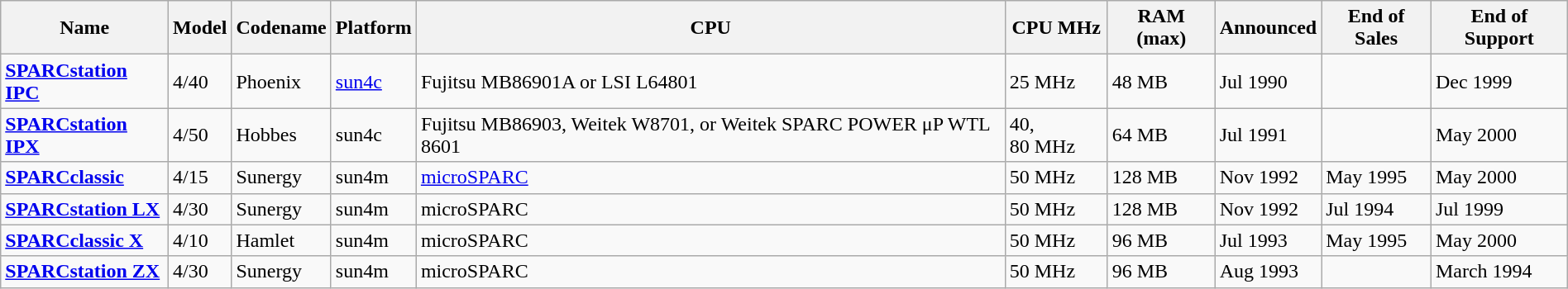<table width="100%" class="wikitable sortable">
<tr>
<th>Name</th>
<th>Model</th>
<th>Codename</th>
<th>Platform</th>
<th>CPU</th>
<th>CPU MHz</th>
<th>RAM (max)</th>
<th>Announced</th>
<th>End of Sales</th>
<th>End of Support</th>
</tr>
<tr>
<td><strong><a href='#'>SPARCstation IPC</a></strong></td>
<td>4/40</td>
<td>Phoenix</td>
<td><a href='#'>sun4c</a></td>
<td>Fujitsu MB86901A or LSI L64801</td>
<td>25 MHz</td>
<td>48 MB</td>
<td>Jul 1990</td>
<td></td>
<td>Dec 1999</td>
</tr>
<tr>
<td><strong><a href='#'>SPARCstation IPX</a></strong></td>
<td>4/50</td>
<td>Hobbes</td>
<td>sun4c</td>
<td>Fujitsu MB86903, Weitek W8701, or Weitek SPARC POWER μP WTL 8601</td>
<td>40, 80 MHz</td>
<td>64 MB</td>
<td>Jul 1991</td>
<td></td>
<td>May 2000</td>
</tr>
<tr>
<td><strong><a href='#'>SPARCclassic</a></strong> </td>
<td>4/15</td>
<td>Sunergy</td>
<td>sun4m</td>
<td><a href='#'>microSPARC</a></td>
<td>50 MHz</td>
<td>128 MB</td>
<td>Nov 1992</td>
<td>May 1995</td>
<td>May 2000</td>
</tr>
<tr>
<td><strong><a href='#'>SPARCstation LX</a></strong></td>
<td>4/30</td>
<td>Sunergy</td>
<td>sun4m</td>
<td>microSPARC</td>
<td>50 MHz</td>
<td>128 MB</td>
<td>Nov 1992</td>
<td>Jul 1994</td>
<td>Jul 1999</td>
</tr>
<tr>
<td><strong><a href='#'>SPARCclassic X</a></strong> </td>
<td>4/10</td>
<td>Hamlet</td>
<td>sun4m</td>
<td>microSPARC</td>
<td>50 MHz</td>
<td>96 MB</td>
<td>Jul 1993</td>
<td>May 1995</td>
<td>May 2000</td>
</tr>
<tr>
<td><strong><a href='#'>SPARCstation ZX</a></strong></td>
<td>4/30</td>
<td>Sunergy</td>
<td>sun4m</td>
<td>microSPARC</td>
<td>50 MHz</td>
<td>96 MB</td>
<td>Aug 1993</td>
<td></td>
<td>March 1994</td>
</tr>
</table>
